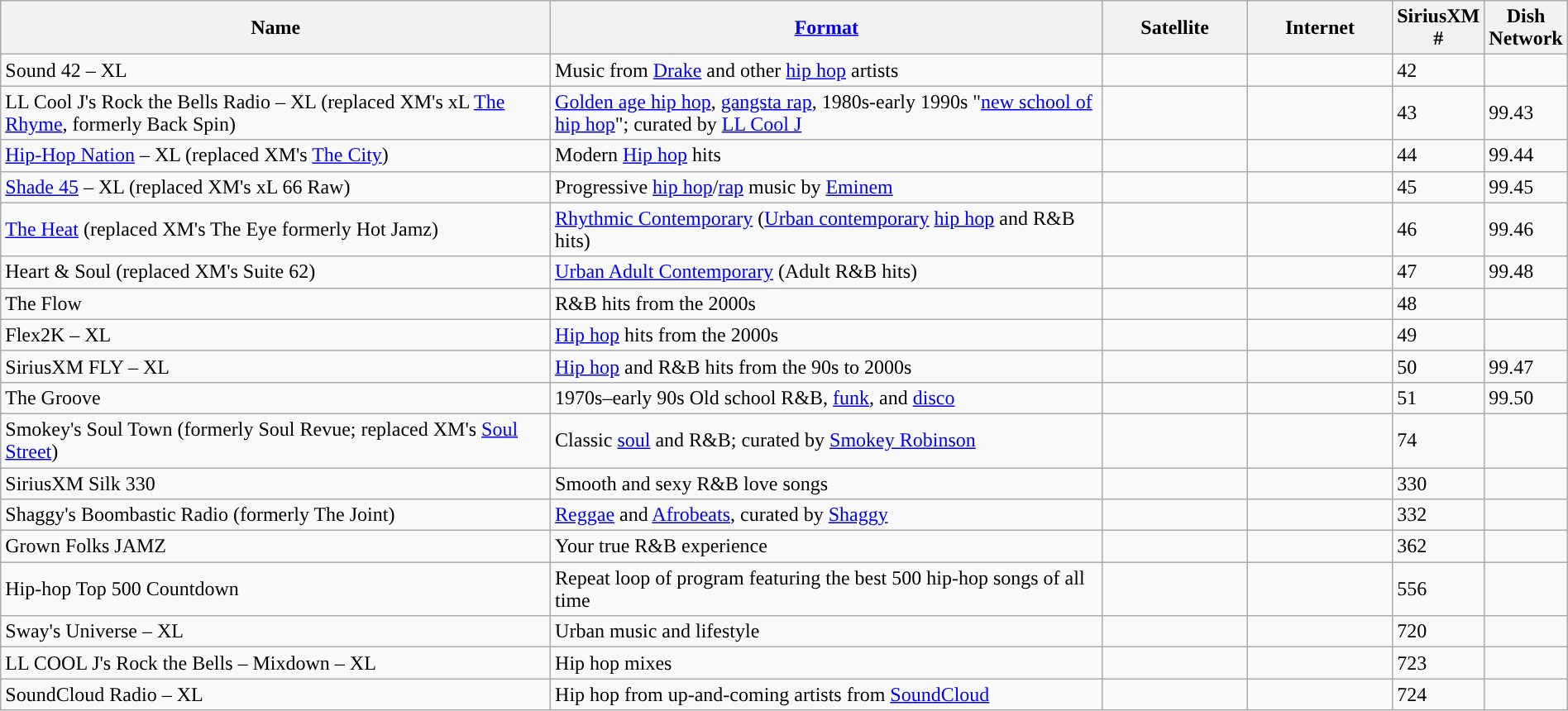<table class="wikitable sortable" style="width:100%;">
<tr>
<th width="40%">Name</th>
<th width="40%"><a href='#'>Format</a></th>
<th width="10%">Satellite</th>
<th width="10%">Internet</th>
<th width="10%">SiriusXM #</th>
<th width="100%">Dish Network</th>
</tr>
<tr>
<td>Sound 42 – XL</td>
<td>Music from <a href='#'>Drake</a> and other <a href='#'>hip hop</a> artists</td>
<td></td>
<td></td>
<td>42</td>
<td></td>
</tr>
<tr>
<td>LL Cool J's Rock the Bells Radio – XL (replaced XM's xL <a href='#'>The Rhyme</a>, formerly Back Spin)</td>
<td><a href='#'>Golden age hip hop</a>, <a href='#'>gangsta rap</a>, 1980s-early 1990s "<a href='#'>new school of hip hop</a>"; curated by <a href='#'>LL Cool J</a></td>
<td></td>
<td></td>
<td>43</td>
<td>99.43</td>
</tr>
<tr>
<td><a href='#'>Hip-Hop Nation</a> – XL (replaced XM's <a href='#'>The City</a>)</td>
<td>Modern <a href='#'>Hip hop</a> hits</td>
<td></td>
<td></td>
<td>44</td>
<td>99.44</td>
</tr>
<tr>
<td><a href='#'>Shade 45</a> – XL (replaced XM's xL 66 Raw)</td>
<td>Progressive <a href='#'>hip hop</a>/<a href='#'>rap</a> music by <a href='#'>Eminem</a></td>
<td></td>
<td></td>
<td>45</td>
<td>99.45</td>
</tr>
<tr>
<td><a href='#'>The Heat</a> (replaced XM's The Eye formerly Hot Jamz)</td>
<td><a href='#'>Rhythmic Contemporary</a> (<a href='#'>Urban contemporary</a> <a href='#'>hip hop</a> and R&B hits)</td>
<td></td>
<td></td>
<td>46</td>
<td>99.46</td>
</tr>
<tr>
<td>Heart & Soul (replaced XM's Suite 62)</td>
<td><a href='#'>Urban Adult Contemporary</a> (Adult R&B hits)</td>
<td></td>
<td></td>
<td>47</td>
<td>99.48</td>
</tr>
<tr>
<td>The Flow</td>
<td>R&B hits from the 2000s</td>
<td></td>
<td></td>
<td>48</td>
<td></td>
</tr>
<tr>
<td>Flex2K – XL</td>
<td><a href='#'>Hip hop</a> hits from the 2000s</td>
<td></td>
<td></td>
<td>49</td>
<td></td>
</tr>
<tr>
<td>SiriusXM FLY – XL</td>
<td><a href='#'>Hip hop</a> and R&B hits from the 90s to 2000s</td>
<td></td>
<td></td>
<td>50</td>
<td>99.47</td>
</tr>
<tr>
<td>The Groove</td>
<td>1970s–early 90s Old school R&B, <a href='#'>funk</a>, and <a href='#'>disco</a></td>
<td></td>
<td></td>
<td>51</td>
<td>99.50</td>
</tr>
<tr>
<td>Smokey's Soul Town (formerly Soul Revue; replaced XM's <a href='#'>Soul Street</a>)</td>
<td>Classic <a href='#'>soul</a> and R&B; curated by <a href='#'>Smokey Robinson</a></td>
<td></td>
<td></td>
<td>74</td>
<td></td>
</tr>
<tr>
<td>SiriusXM Silk 330</td>
<td>Smooth and sexy R&B love songs</td>
<td></td>
<td></td>
<td>330</td>
<td></td>
</tr>
<tr>
<td>Shaggy's Boombastic Radio (formerly The Joint)</td>
<td><a href='#'>Reggae</a> and <a href='#'>Afrobeats</a>, curated by <a href='#'>Shaggy</a></td>
<td></td>
<td></td>
<td>332</td>
<td></td>
</tr>
<tr>
<td>Grown Folks JAMZ</td>
<td>Your true R&B experience</td>
<td></td>
<td></td>
<td>362</td>
<td></td>
</tr>
<tr>
<td>Hip-hop Top 500 Countdown</td>
<td>Repeat loop of program featuring the best 500 hip-hop songs of all time</td>
<td></td>
<td></td>
<td>556</td>
<td></td>
</tr>
<tr>
<td>Sway's Universe – XL</td>
<td>Urban music and lifestyle</td>
<td></td>
<td></td>
<td>720</td>
<td></td>
</tr>
<tr>
<td>LL COOL J's Rock the Bells – Mixdown – XL</td>
<td>Hip hop mixes</td>
<td></td>
<td></td>
<td>723</td>
<td></td>
</tr>
<tr>
<td>SoundCloud Radio – XL</td>
<td>Hip hop from up-and-coming artists from <a href='#'>SoundCloud</a></td>
<td></td>
<td></td>
<td>724</td>
<td></td>
</tr>
</table>
